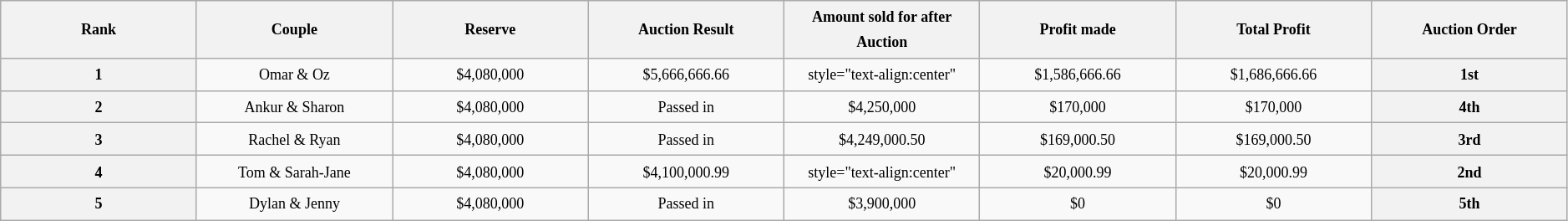<table class="wikitable sortable" style="text-align: center; font-size: 9pt; line-height:20px; width:99%">
<tr>
<th style="width:130px;">Rank</th>
<th style="width:130px;">Couple</th>
<th style="width:130px;">Reserve</th>
<th style="width:130px;">Auction Result</th>
<th style="width:130px;">Amount sold for after Auction</th>
<th style="width:130px;">Profit made</th>
<th style="width:130px;">Total Profit</th>
<th style="width:130px;">Auction Order</th>
</tr>
<tr style="text-align:center">
<th>1</th>
<td style="text-align:center">Omar & Oz</td>
<td style="text-align:center">$4,080,000</td>
<td style="text-align:center">$5,666,666.66</td>
<td>style="text-align:center" </td>
<td style="text-align:center">$1,586,666.66</td>
<td>$1,686,666.66</td>
<th style="text-align:center">1st</th>
</tr>
<tr>
<th>2</th>
<td>Ankur & Sharon</td>
<td>$4,080,000</td>
<td>Passed in</td>
<td>$4,250,000</td>
<td>$170,000</td>
<td>$170,000</td>
<th>4th</th>
</tr>
<tr style="text-align:center">
<th>3</th>
<td style="text-align:center">Rachel & Ryan</td>
<td style="text-align:center">$4,080,000</td>
<td style="text-align:center">Passed in</td>
<td style="text-align:center">$4,249,000.50</td>
<td style="text-align:center">$169,000.50</td>
<td>$169,000.50</td>
<th style="text-align:center">3rd</th>
</tr>
<tr style="text-align:center">
<th>4</th>
<td style="text-align:center">Tom & Sarah-Jane</td>
<td style="text-align:center">$4,080,000</td>
<td style="text-align:center">$4,100,000.99</td>
<td>style="text-align:center" </td>
<td style="text-align:center">$20,000.99</td>
<td>$20,000.99</td>
<th style="text-align:center">2nd</th>
</tr>
<tr>
<th>5</th>
<td>Dylan & Jenny</td>
<td style="text-align:center">$4,080,000</td>
<td style="text-align:center">Passed in</td>
<td style="text-align:center">$3,900,000</td>
<td style="text-align:center">$0</td>
<td style="text-align:center">$0</td>
<th>5th</th>
</tr>
</table>
